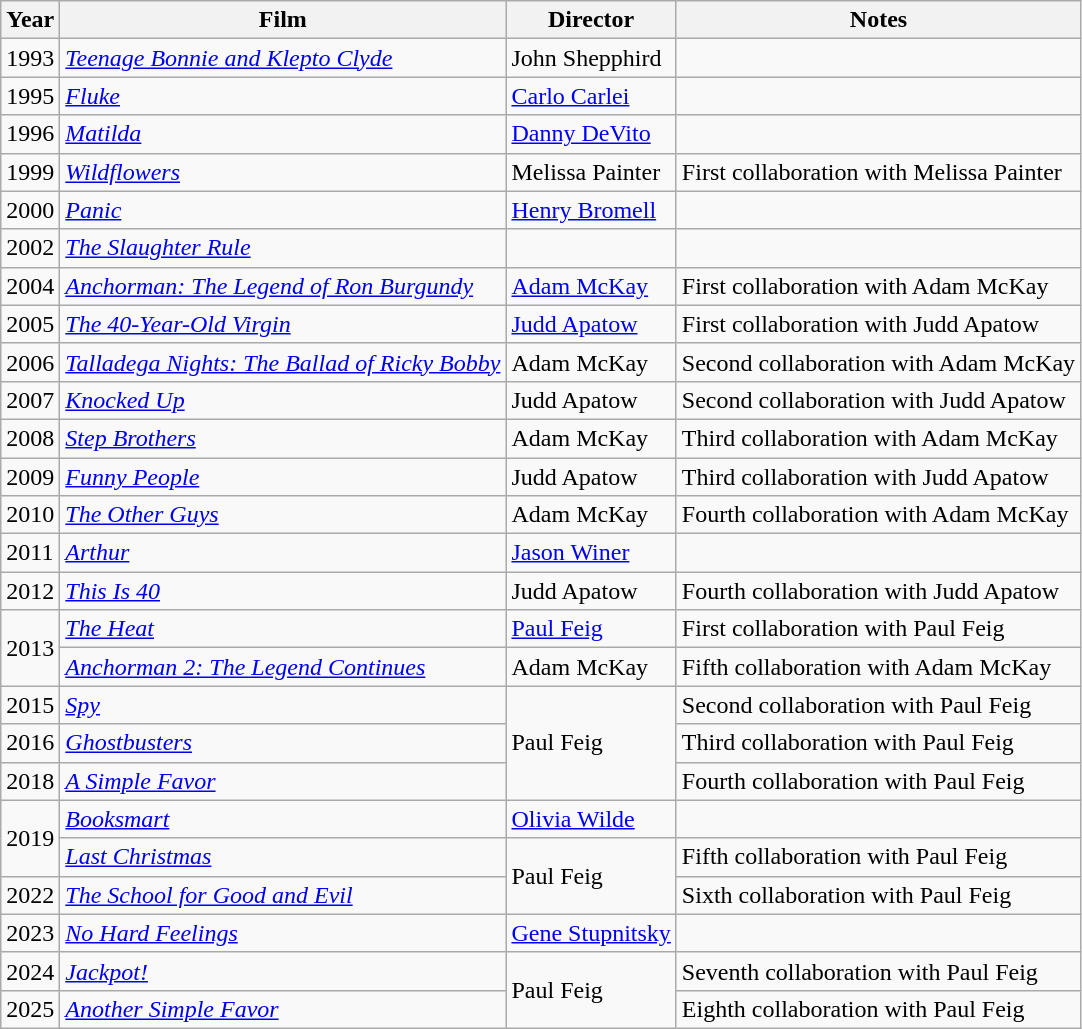<table class="wikitable">
<tr>
<th>Year</th>
<th>Film</th>
<th>Director</th>
<th>Notes</th>
</tr>
<tr>
<td>1993</td>
<td><em><a href='#'>Teenage Bonnie and Klepto Clyde</a></em></td>
<td>John Shepphird</td>
<td></td>
</tr>
<tr>
<td>1995</td>
<td><em><a href='#'>Fluke</a></em></td>
<td><a href='#'>Carlo Carlei</a></td>
<td></td>
</tr>
<tr>
<td>1996</td>
<td><em><a href='#'>Matilda</a></em></td>
<td><a href='#'>Danny DeVito</a></td>
<td></td>
</tr>
<tr>
<td>1999</td>
<td><em><a href='#'>Wildflowers</a></em></td>
<td>Melissa Painter</td>
<td>First collaboration with Melissa Painter</td>
</tr>
<tr>
<td>2000</td>
<td><em><a href='#'>Panic</a></em></td>
<td><a href='#'>Henry Bromell</a></td>
<td></td>
</tr>
<tr>
<td>2002</td>
<td><em><a href='#'>The Slaughter Rule</a></em></td>
<td></td>
<td></td>
</tr>
<tr>
<td>2004</td>
<td><em><a href='#'>Anchorman: The Legend of Ron Burgundy</a></em></td>
<td><a href='#'>Adam McKay</a></td>
<td>First collaboration with Adam McKay</td>
</tr>
<tr>
<td>2005</td>
<td><em><a href='#'>The 40-Year-Old Virgin</a></em></td>
<td><a href='#'>Judd Apatow</a></td>
<td>First collaboration with Judd Apatow</td>
</tr>
<tr>
<td>2006</td>
<td><em><a href='#'>Talladega Nights: The Ballad of Ricky Bobby</a></em></td>
<td>Adam McKay</td>
<td>Second collaboration with Adam McKay</td>
</tr>
<tr>
<td>2007</td>
<td><em><a href='#'>Knocked Up</a></em></td>
<td>Judd Apatow</td>
<td>Second collaboration with Judd Apatow</td>
</tr>
<tr>
<td>2008</td>
<td><em><a href='#'>Step Brothers</a></em></td>
<td>Adam McKay</td>
<td>Third collaboration with Adam McKay</td>
</tr>
<tr>
<td>2009</td>
<td><em><a href='#'>Funny People</a></em></td>
<td>Judd Apatow</td>
<td>Third collaboration with Judd Apatow</td>
</tr>
<tr>
<td>2010</td>
<td><em><a href='#'>The Other Guys</a></em></td>
<td>Adam McKay</td>
<td>Fourth collaboration with Adam McKay</td>
</tr>
<tr>
<td>2011</td>
<td><em><a href='#'>Arthur</a></em></td>
<td><a href='#'>Jason Winer</a></td>
<td></td>
</tr>
<tr>
<td>2012</td>
<td><em><a href='#'>This Is 40</a></em></td>
<td>Judd Apatow</td>
<td>Fourth collaboration with Judd Apatow</td>
</tr>
<tr>
<td rowspan=2>2013</td>
<td><em><a href='#'>The Heat</a></em></td>
<td><a href='#'>Paul Feig</a></td>
<td>First collaboration with Paul Feig</td>
</tr>
<tr>
<td><em><a href='#'>Anchorman 2: The Legend Continues</a></em></td>
<td>Adam McKay</td>
<td>Fifth collaboration with Adam McKay</td>
</tr>
<tr>
<td>2015</td>
<td><em><a href='#'>Spy</a></em></td>
<td rowspan=3>Paul Feig</td>
<td>Second collaboration with Paul Feig</td>
</tr>
<tr>
<td>2016</td>
<td><em><a href='#'>Ghostbusters</a></em></td>
<td>Third collaboration with Paul Feig</td>
</tr>
<tr>
<td>2018</td>
<td><em><a href='#'>A Simple Favor</a></em></td>
<td>Fourth collaboration with Paul Feig</td>
</tr>
<tr>
<td rowspan=2>2019</td>
<td><em><a href='#'>Booksmart</a></em></td>
<td><a href='#'>Olivia Wilde</a></td>
<td></td>
</tr>
<tr>
<td><em><a href='#'>Last Christmas</a></em></td>
<td rowspan=2>Paul Feig</td>
<td>Fifth collaboration with Paul Feig</td>
</tr>
<tr>
<td>2022</td>
<td><em><a href='#'>The School for Good and Evil</a></em></td>
<td>Sixth collaboration with Paul Feig</td>
</tr>
<tr>
<td>2023</td>
<td><em><a href='#'>No Hard Feelings</a></em></td>
<td><a href='#'>Gene Stupnitsky</a></td>
<td></td>
</tr>
<tr>
<td>2024</td>
<td><em><a href='#'>Jackpot!</a></em></td>
<td rowspan=2>Paul Feig</td>
<td>Seventh collaboration with Paul Feig</td>
</tr>
<tr>
<td>2025</td>
<td><em><a href='#'>Another Simple Favor</a></em></td>
<td>Eighth collaboration with Paul Feig</td>
</tr>
</table>
